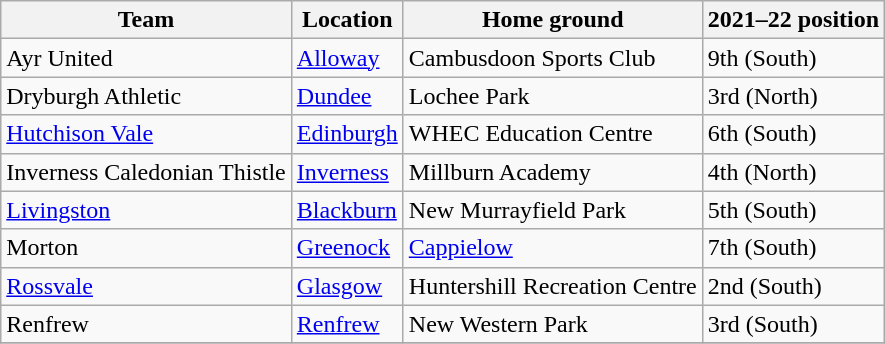<table class="wikitable sortable">
<tr>
<th>Team</th>
<th>Location</th>
<th>Home ground</th>
<th>2021–22 position</th>
</tr>
<tr>
<td>Ayr United</td>
<td><a href='#'>Alloway</a></td>
<td>Cambusdoon Sports Club</td>
<td>9th (South)</td>
</tr>
<tr>
<td>Dryburgh Athletic</td>
<td><a href='#'>Dundee</a></td>
<td>Lochee Park</td>
<td>3rd (North)</td>
</tr>
<tr>
<td><a href='#'>Hutchison Vale</a></td>
<td><a href='#'>Edinburgh</a></td>
<td>WHEC Education Centre</td>
<td>6th (South)</td>
</tr>
<tr>
<td>Inverness Caledonian Thistle</td>
<td><a href='#'>Inverness</a></td>
<td>Millburn Academy</td>
<td>4th (North)</td>
</tr>
<tr>
<td><a href='#'>Livingston</a></td>
<td><a href='#'>Blackburn</a></td>
<td>New Murrayfield Park</td>
<td>5th (South)</td>
</tr>
<tr>
<td>Morton</td>
<td><a href='#'>Greenock</a></td>
<td><a href='#'>Cappielow</a></td>
<td>7th (South)</td>
</tr>
<tr>
<td><a href='#'>Rossvale</a></td>
<td><a href='#'>Glasgow</a></td>
<td>Huntershill Recreation Centre</td>
<td>2nd (South)</td>
</tr>
<tr>
<td>Renfrew</td>
<td><a href='#'>Renfrew</a></td>
<td>New Western Park</td>
<td>3rd (South)</td>
</tr>
<tr>
</tr>
</table>
